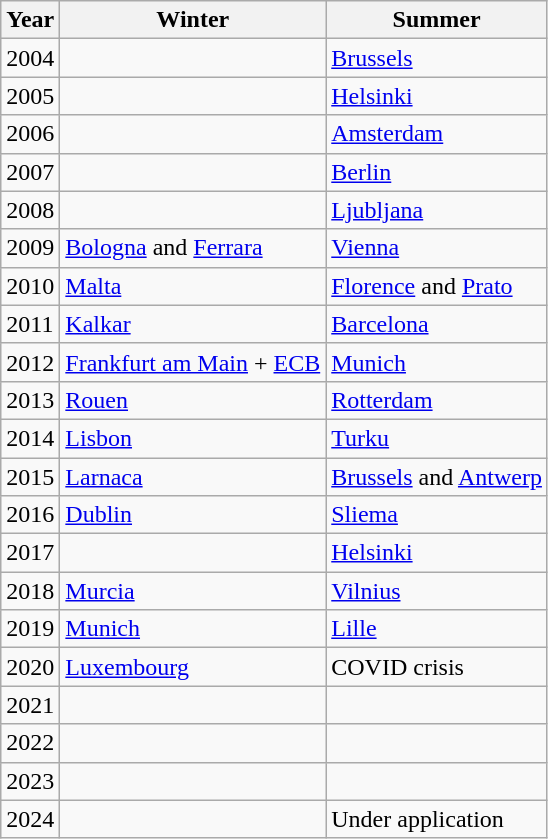<table class="wikitable">
<tr>
<th>Year</th>
<th>Winter</th>
<th>Summer</th>
</tr>
<tr>
<td>2004</td>
<td></td>
<td> <a href='#'>Brussels</a></td>
</tr>
<tr>
<td>2005</td>
<td></td>
<td> <a href='#'>Helsinki</a></td>
</tr>
<tr>
<td>2006</td>
<td></td>
<td> <a href='#'>Amsterdam</a></td>
</tr>
<tr>
<td>2007</td>
<td></td>
<td> <a href='#'>Berlin</a></td>
</tr>
<tr>
<td>2008</td>
<td></td>
<td> <a href='#'>Ljubljana</a></td>
</tr>
<tr>
<td>2009</td>
<td> <a href='#'>Bologna</a> and <a href='#'>Ferrara</a></td>
<td> <a href='#'>Vienna</a></td>
</tr>
<tr>
<td>2010</td>
<td> <a href='#'>Malta</a></td>
<td> <a href='#'>Florence</a> and <a href='#'>Prato</a></td>
</tr>
<tr>
<td>2011</td>
<td> <a href='#'>Kalkar</a></td>
<td> <a href='#'>Barcelona</a></td>
</tr>
<tr>
<td>2012</td>
<td> <a href='#'>Frankfurt am Main</a> + <a href='#'>ECB</a></td>
<td> <a href='#'>Munich</a></td>
</tr>
<tr>
<td>2013</td>
<td> <a href='#'>Rouen</a></td>
<td> <a href='#'>Rotterdam</a></td>
</tr>
<tr>
<td>2014</td>
<td> <a href='#'>Lisbon</a></td>
<td> <a href='#'>Turku</a></td>
</tr>
<tr>
<td>2015</td>
<td> <a href='#'>Larnaca</a></td>
<td> <a href='#'>Brussels</a> and <a href='#'>Antwerp</a></td>
</tr>
<tr>
<td>2016</td>
<td> <a href='#'>Dublin</a></td>
<td> <a href='#'>Sliema</a></td>
</tr>
<tr>
<td>2017</td>
<td></td>
<td> <a href='#'>Helsinki</a></td>
</tr>
<tr>
<td>2018</td>
<td> <a href='#'>Murcia</a></td>
<td> <a href='#'>Vilnius</a></td>
</tr>
<tr>
<td>2019</td>
<td> <a href='#'>Munich</a></td>
<td> <a href='#'>Lille</a></td>
</tr>
<tr>
<td>2020</td>
<td> <a href='#'>Luxembourg</a></td>
<td>COVID crisis</td>
</tr>
<tr>
<td>2021</td>
<td></td>
<td></td>
</tr>
<tr>
<td>2022</td>
<td></td>
<td></td>
</tr>
<tr>
<td>2023</td>
<td></td>
<td></td>
</tr>
<tr>
<td>2024</td>
<td></td>
<td>Under application</td>
</tr>
</table>
